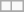<table class="wikitable">
<tr>
<td></td>
<td></td>
</tr>
<tr>
</tr>
</table>
